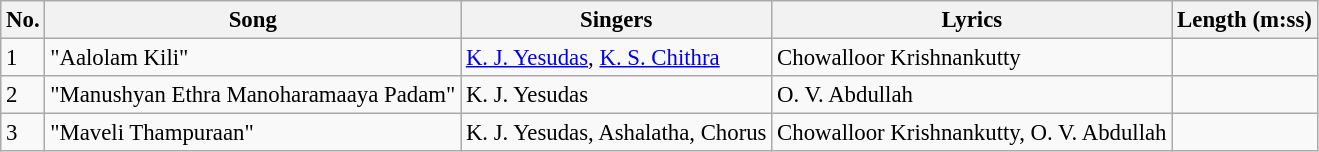<table class="wikitable" style="font-size:95%;">
<tr>
<th>No.</th>
<th>Song</th>
<th>Singers</th>
<th>Lyrics</th>
<th>Length (m:ss)</th>
</tr>
<tr>
<td>1</td>
<td>"Aalolam Kili"</td>
<td><a href='#'>K. J. Yesudas</a>, <a href='#'>K. S. Chithra</a></td>
<td>Chowalloor Krishnankutty</td>
<td></td>
</tr>
<tr>
<td>2</td>
<td>"Manushyan Ethra Manoharamaaya Padam"</td>
<td>K. J. Yesudas</td>
<td>O. V. Abdullah</td>
<td></td>
</tr>
<tr>
<td>3</td>
<td>"Maveli Thampuraan"</td>
<td>K. J. Yesudas, Ashalatha, Chorus</td>
<td>Chowalloor Krishnankutty, O. V. Abdullah</td>
<td></td>
</tr>
</table>
